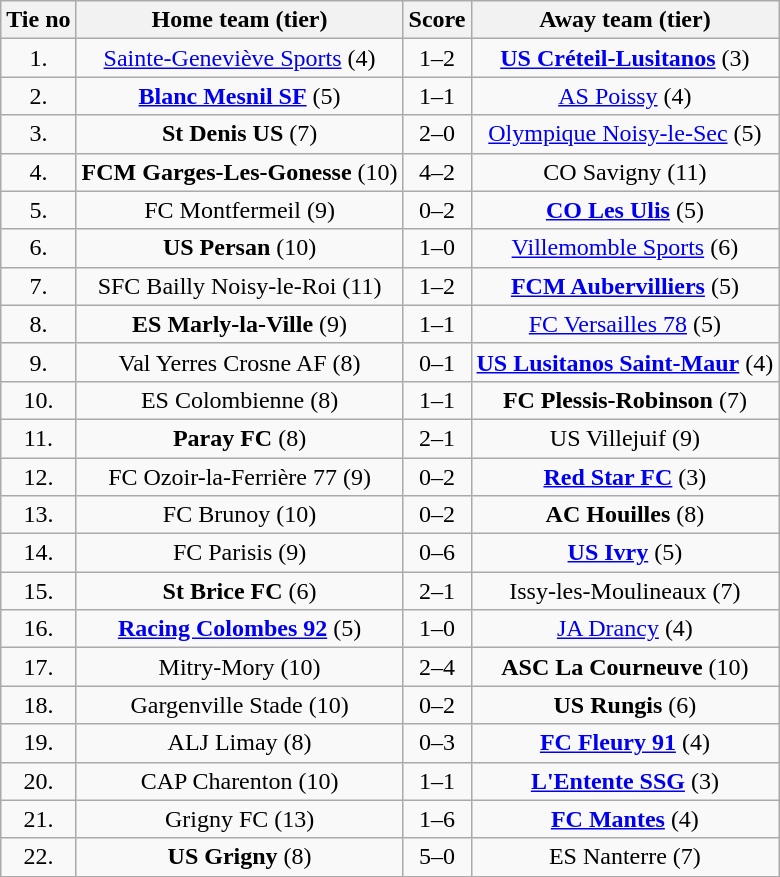<table class="wikitable" style="text-align: center">
<tr>
<th>Tie no</th>
<th>Home team (tier)</th>
<th>Score</th>
<th>Away team (tier)</th>
</tr>
<tr>
<td>1.</td>
<td><a href='#'>Sainte-Geneviève Sports</a> (4)</td>
<td>1–2</td>
<td><strong><a href='#'>US Créteil-Lusitanos</a></strong> (3)</td>
</tr>
<tr>
<td>2.</td>
<td><strong><a href='#'>Blanc Mesnil SF</a></strong> (5)</td>
<td>1–1 </td>
<td><a href='#'>AS Poissy</a> (4)</td>
</tr>
<tr>
<td>3.</td>
<td><strong>St Denis US</strong> (7)</td>
<td>2–0</td>
<td><a href='#'>Olympique Noisy-le-Sec</a> (5)</td>
</tr>
<tr>
<td>4.</td>
<td><strong>FCM Garges-Les-Gonesse</strong> (10)</td>
<td>4–2</td>
<td>CO Savigny (11)</td>
</tr>
<tr>
<td>5.</td>
<td>FC Montfermeil (9)</td>
<td>0–2</td>
<td><strong><a href='#'>CO Les Ulis</a></strong> (5)</td>
</tr>
<tr>
<td>6.</td>
<td><strong>US Persan</strong> (10)</td>
<td>1–0</td>
<td><a href='#'>Villemomble Sports</a> (6)</td>
</tr>
<tr>
<td>7.</td>
<td>SFC Bailly Noisy-le-Roi (11)</td>
<td>1–2</td>
<td><strong><a href='#'>FCM Aubervilliers</a></strong> (5)</td>
</tr>
<tr>
<td>8.</td>
<td><strong>ES Marly-la-Ville</strong> (9)</td>
<td>1–1 </td>
<td><a href='#'>FC Versailles 78</a> (5)</td>
</tr>
<tr>
<td>9.</td>
<td>Val Yerres Crosne AF (8)</td>
<td>0–1</td>
<td><strong><a href='#'>US Lusitanos Saint-Maur</a></strong> (4)</td>
</tr>
<tr>
<td>10.</td>
<td>ES Colombienne (8)</td>
<td>1–1 </td>
<td><strong>FC Plessis-Robinson</strong> (7)</td>
</tr>
<tr>
<td>11.</td>
<td><strong>Paray FC</strong> (8)</td>
<td>2–1 </td>
<td>US Villejuif (9)</td>
</tr>
<tr>
<td>12.</td>
<td>FC Ozoir-la-Ferrière 77 (9)</td>
<td>0–2</td>
<td><strong><a href='#'>Red Star FC</a></strong> (3)</td>
</tr>
<tr>
<td>13.</td>
<td>FC Brunoy (10)</td>
<td>0–2</td>
<td><strong>AC Houilles</strong> (8)</td>
</tr>
<tr>
<td>14.</td>
<td>FC Parisis (9)</td>
<td>0–6</td>
<td><strong><a href='#'>US Ivry</a></strong> (5)</td>
</tr>
<tr>
<td>15.</td>
<td><strong>St Brice FC</strong> (6)</td>
<td>2–1</td>
<td>Issy-les-Moulineaux (7)</td>
</tr>
<tr>
<td>16.</td>
<td><strong><a href='#'>Racing Colombes 92</a></strong> (5)</td>
<td>1–0</td>
<td><a href='#'>JA Drancy</a> (4)</td>
</tr>
<tr>
<td>17.</td>
<td>Mitry-Mory (10)</td>
<td>2–4</td>
<td><strong>ASC La Courneuve</strong> (10)</td>
</tr>
<tr>
<td>18.</td>
<td>Gargenville Stade (10)</td>
<td>0–2</td>
<td><strong>US Rungis</strong> (6)</td>
</tr>
<tr>
<td>19.</td>
<td>ALJ Limay (8)</td>
<td>0–3</td>
<td><strong><a href='#'>FC Fleury 91</a></strong> (4)</td>
</tr>
<tr>
<td>20.</td>
<td>CAP Charenton (10)</td>
<td>1–1 </td>
<td><strong><a href='#'>L'Entente SSG</a></strong> (3)</td>
</tr>
<tr>
<td>21.</td>
<td>Grigny FC (13)</td>
<td>1–6</td>
<td><strong><a href='#'>FC Mantes</a></strong> (4)</td>
</tr>
<tr>
<td>22.</td>
<td><strong>US Grigny</strong> (8)</td>
<td>5–0</td>
<td>ES Nanterre (7)</td>
</tr>
</table>
